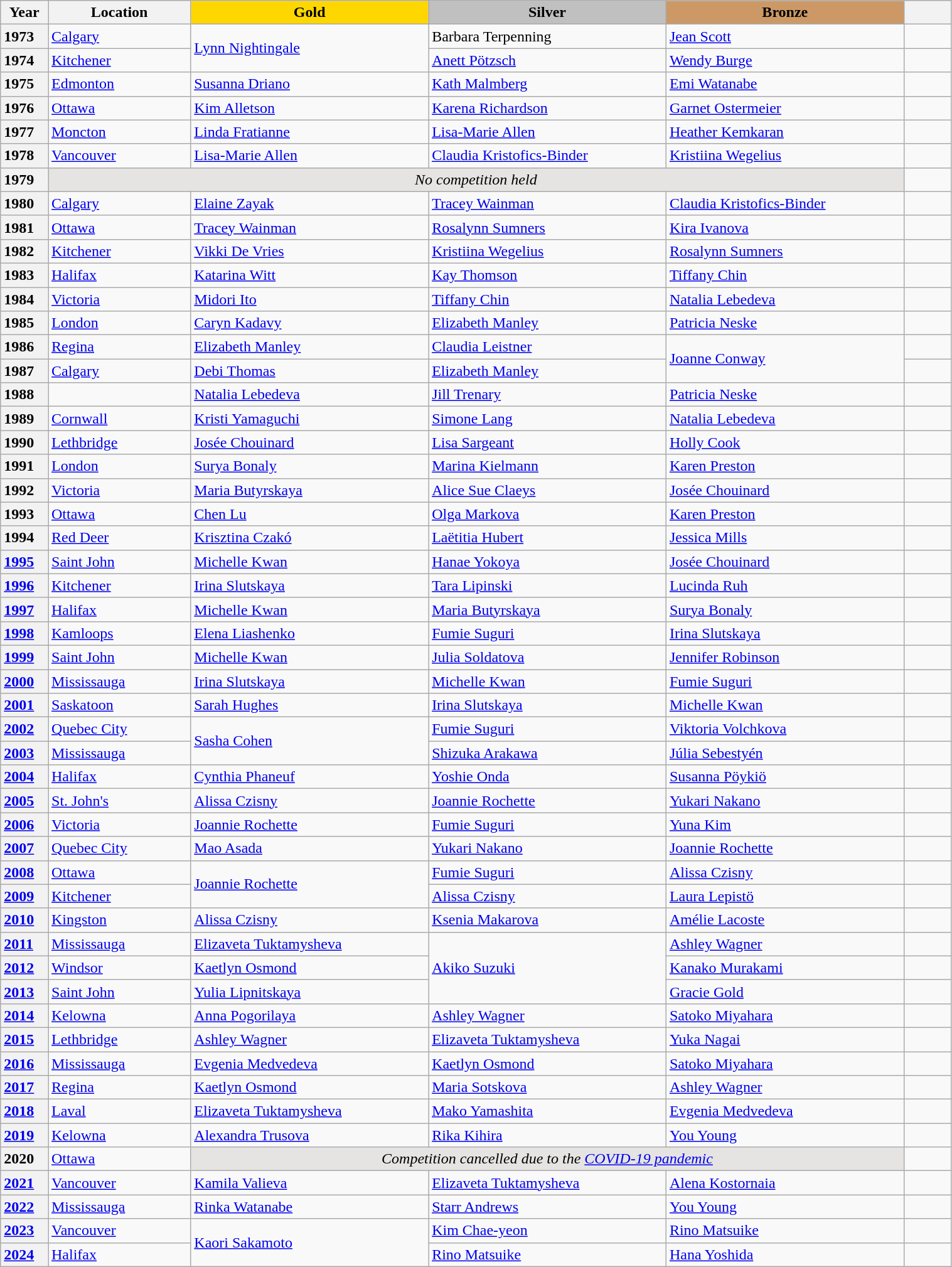<table class="wikitable unsortable" style="text-align:left; width:80%">
<tr>
<th scope="col" style="text-align:center; width:5%">Year</th>
<th scope="col" style="text-align:center; width:15%">Location</th>
<th scope="col" style="text-align:center; width:25%; background:gold">Gold</th>
<th scope="col" style="text-align:center; width:25%; background:silver">Silver</th>
<th scope="col" style="text-align:center; width:25%; background:#c96">Bronze</th>
<th scope="col" style="text-align:center; width:5%"></th>
</tr>
<tr>
<th scope="row" style="text-align:left">1973</th>
<td><a href='#'>Calgary</a></td>
<td rowspan="2"> <a href='#'>Lynn Nightingale</a></td>
<td> Barbara Terpenning</td>
<td> <a href='#'>Jean Scott</a></td>
<td></td>
</tr>
<tr>
<th scope="row" style="text-align:left">1974</th>
<td><a href='#'>Kitchener</a></td>
<td> <a href='#'>Anett Pötzsch</a></td>
<td> <a href='#'>Wendy Burge</a></td>
<td></td>
</tr>
<tr>
<th scope="row" style="text-align:left">1975</th>
<td><a href='#'>Edmonton</a></td>
<td> <a href='#'>Susanna Driano</a></td>
<td> <a href='#'>Kath Malmberg</a></td>
<td> <a href='#'>Emi Watanabe</a></td>
<td></td>
</tr>
<tr>
<th scope="row" style="text-align:left">1976</th>
<td><a href='#'>Ottawa</a></td>
<td> <a href='#'>Kim Alletson</a></td>
<td> <a href='#'>Karena Richardson</a></td>
<td> <a href='#'>Garnet Ostermeier</a></td>
<td></td>
</tr>
<tr>
<th scope="row" style="text-align:left">1977</th>
<td><a href='#'>Moncton</a></td>
<td> <a href='#'>Linda Fratianne</a></td>
<td> <a href='#'>Lisa-Marie Allen</a></td>
<td> <a href='#'>Heather Kemkaran</a></td>
<td></td>
</tr>
<tr>
<th scope="row" style="text-align:left">1978</th>
<td><a href='#'>Vancouver</a></td>
<td> <a href='#'>Lisa-Marie Allen</a></td>
<td> <a href='#'>Claudia Kristofics-Binder</a></td>
<td> <a href='#'>Kristiina Wegelius</a></td>
<td></td>
</tr>
<tr>
<th scope="row" style="text-align:left">1979</th>
<td colspan="4" bgcolor="e5e4e2" align="center"><em>No competition held</em></td>
<td></td>
</tr>
<tr>
<th scope="row" style="text-align:left">1980</th>
<td><a href='#'>Calgary</a></td>
<td> <a href='#'>Elaine Zayak</a></td>
<td> <a href='#'>Tracey Wainman</a></td>
<td> <a href='#'>Claudia Kristofics-Binder</a></td>
<td></td>
</tr>
<tr>
<th scope="row" style="text-align:left">1981</th>
<td><a href='#'>Ottawa</a></td>
<td> <a href='#'>Tracey Wainman</a></td>
<td> <a href='#'>Rosalynn Sumners</a></td>
<td> <a href='#'>Kira Ivanova</a></td>
<td></td>
</tr>
<tr>
<th scope="row" style="text-align:left">1982</th>
<td><a href='#'>Kitchener</a></td>
<td> <a href='#'>Vikki De Vries</a></td>
<td> <a href='#'>Kristiina Wegelius</a></td>
<td> <a href='#'>Rosalynn Sumners</a></td>
<td></td>
</tr>
<tr>
<th scope="row" style="text-align:left">1983</th>
<td><a href='#'>Halifax</a></td>
<td> <a href='#'>Katarina Witt</a></td>
<td> <a href='#'>Kay Thomson</a></td>
<td> <a href='#'>Tiffany Chin</a></td>
<td></td>
</tr>
<tr>
<th scope="row" style="text-align:left">1984</th>
<td><a href='#'>Victoria</a></td>
<td> <a href='#'>Midori Ito</a></td>
<td> <a href='#'>Tiffany Chin</a></td>
<td> <a href='#'>Natalia Lebedeva</a></td>
<td></td>
</tr>
<tr>
<th scope="row" style="text-align:left">1985</th>
<td><a href='#'>London</a></td>
<td> <a href='#'>Caryn Kadavy</a></td>
<td> <a href='#'>Elizabeth Manley</a></td>
<td> <a href='#'>Patricia Neske</a></td>
<td></td>
</tr>
<tr>
<th scope="row" style="text-align:left">1986</th>
<td><a href='#'>Regina</a></td>
<td> <a href='#'>Elizabeth Manley</a></td>
<td> <a href='#'>Claudia Leistner</a></td>
<td rowspan="2"> <a href='#'>Joanne Conway</a></td>
<td></td>
</tr>
<tr>
<th scope="row" style="text-align:left">1987</th>
<td><a href='#'>Calgary</a></td>
<td> <a href='#'>Debi Thomas</a></td>
<td> <a href='#'>Elizabeth Manley</a></td>
<td></td>
</tr>
<tr>
<th scope="row" style="text-align:left">1988</th>
<td></td>
<td> <a href='#'>Natalia Lebedeva</a></td>
<td> <a href='#'>Jill Trenary</a></td>
<td> <a href='#'>Patricia Neske</a></td>
<td></td>
</tr>
<tr>
<th scope="row" style="text-align:left">1989</th>
<td><a href='#'>Cornwall</a></td>
<td> <a href='#'>Kristi Yamaguchi</a></td>
<td> <a href='#'>Simone Lang</a></td>
<td> <a href='#'>Natalia Lebedeva</a></td>
<td></td>
</tr>
<tr>
<th scope="row" style="text-align:left">1990</th>
<td><a href='#'>Lethbridge</a></td>
<td> <a href='#'>Josée Chouinard</a></td>
<td> <a href='#'>Lisa Sargeant</a></td>
<td> <a href='#'>Holly Cook</a></td>
<td></td>
</tr>
<tr>
<th scope="row" style="text-align:left">1991</th>
<td><a href='#'>London</a></td>
<td> <a href='#'>Surya Bonaly</a></td>
<td> <a href='#'>Marina Kielmann</a></td>
<td> <a href='#'>Karen Preston</a></td>
<td></td>
</tr>
<tr>
<th scope="row" style="text-align:left">1992</th>
<td><a href='#'>Victoria</a></td>
<td> <a href='#'>Maria Butyrskaya</a></td>
<td> <a href='#'>Alice Sue Claeys</a></td>
<td> <a href='#'>Josée Chouinard</a></td>
<td></td>
</tr>
<tr>
<th scope="row" style="text-align:left">1993</th>
<td><a href='#'>Ottawa</a></td>
<td> <a href='#'>Chen Lu</a></td>
<td> <a href='#'>Olga Markova</a></td>
<td> <a href='#'>Karen Preston</a></td>
<td></td>
</tr>
<tr>
<th scope="row" style="text-align:left">1994</th>
<td><a href='#'>Red Deer</a></td>
<td> <a href='#'>Krisztina Czakó</a></td>
<td> <a href='#'>Laëtitia Hubert</a></td>
<td> <a href='#'>Jessica Mills</a></td>
<td></td>
</tr>
<tr>
<th scope="row" style="text-align:left"><a href='#'>1995</a></th>
<td><a href='#'>Saint John</a></td>
<td> <a href='#'>Michelle Kwan</a></td>
<td> <a href='#'>Hanae Yokoya</a></td>
<td> <a href='#'>Josée Chouinard</a></td>
<td></td>
</tr>
<tr>
<th scope="row" style="text-align:left"><a href='#'>1996</a></th>
<td><a href='#'>Kitchener</a></td>
<td> <a href='#'>Irina Slutskaya</a></td>
<td> <a href='#'>Tara Lipinski</a></td>
<td> <a href='#'>Lucinda Ruh</a></td>
<td></td>
</tr>
<tr>
<th scope="row" style="text-align:left"><a href='#'>1997</a></th>
<td><a href='#'>Halifax</a></td>
<td> <a href='#'>Michelle Kwan</a></td>
<td> <a href='#'>Maria Butyrskaya</a></td>
<td> <a href='#'>Surya Bonaly</a></td>
<td></td>
</tr>
<tr>
<th scope="row" style="text-align:left"><a href='#'>1998</a></th>
<td><a href='#'>Kamloops</a></td>
<td> <a href='#'>Elena Liashenko</a></td>
<td> <a href='#'>Fumie Suguri</a></td>
<td> <a href='#'>Irina Slutskaya</a></td>
<td></td>
</tr>
<tr>
<th scope="row" style="text-align:left"><a href='#'>1999</a></th>
<td><a href='#'>Saint John</a></td>
<td> <a href='#'>Michelle Kwan</a></td>
<td> <a href='#'>Julia Soldatova</a></td>
<td> <a href='#'>Jennifer Robinson</a></td>
<td></td>
</tr>
<tr>
<th scope="row" style="text-align:left"><a href='#'>2000</a></th>
<td><a href='#'>Mississauga</a></td>
<td> <a href='#'>Irina Slutskaya</a></td>
<td> <a href='#'>Michelle Kwan</a></td>
<td> <a href='#'>Fumie Suguri</a></td>
<td></td>
</tr>
<tr>
<th scope="row" style="text-align:left"><a href='#'>2001</a></th>
<td><a href='#'>Saskatoon</a></td>
<td> <a href='#'>Sarah Hughes</a></td>
<td> <a href='#'>Irina Slutskaya</a></td>
<td> <a href='#'>Michelle Kwan</a></td>
<td></td>
</tr>
<tr>
<th scope="row" style="text-align:left"><a href='#'>2002</a></th>
<td><a href='#'>Quebec City</a></td>
<td rowspan="2"> <a href='#'>Sasha Cohen</a></td>
<td> <a href='#'>Fumie Suguri</a></td>
<td> <a href='#'>Viktoria Volchkova</a></td>
<td></td>
</tr>
<tr>
<th scope="row" style="text-align:left"><a href='#'>2003</a></th>
<td><a href='#'>Mississauga</a></td>
<td> <a href='#'>Shizuka Arakawa</a></td>
<td> <a href='#'>Júlia Sebestyén</a></td>
<td></td>
</tr>
<tr>
<th scope="row" style="text-align:left"><a href='#'>2004</a></th>
<td><a href='#'>Halifax</a></td>
<td> <a href='#'>Cynthia Phaneuf</a></td>
<td> <a href='#'>Yoshie Onda</a></td>
<td> <a href='#'>Susanna Pöykiö</a></td>
<td></td>
</tr>
<tr>
<th scope="row" style="text-align:left"><a href='#'>2005</a></th>
<td><a href='#'>St. John's</a></td>
<td> <a href='#'>Alissa Czisny</a></td>
<td> <a href='#'>Joannie Rochette</a></td>
<td> <a href='#'>Yukari Nakano</a></td>
<td></td>
</tr>
<tr>
<th scope="row" style="text-align:left"><a href='#'>2006</a></th>
<td><a href='#'>Victoria</a></td>
<td> <a href='#'>Joannie Rochette</a></td>
<td> <a href='#'>Fumie Suguri</a></td>
<td> <a href='#'>Yuna Kim</a></td>
<td></td>
</tr>
<tr>
<th scope="row" style="text-align:left"><a href='#'>2007</a></th>
<td><a href='#'>Quebec City</a></td>
<td> <a href='#'>Mao Asada</a></td>
<td> <a href='#'>Yukari Nakano</a></td>
<td> <a href='#'>Joannie Rochette</a></td>
<td></td>
</tr>
<tr>
<th scope="row" style="text-align:left"><a href='#'>2008</a></th>
<td><a href='#'>Ottawa</a></td>
<td rowspan="2"> <a href='#'>Joannie Rochette</a></td>
<td> <a href='#'>Fumie Suguri</a></td>
<td> <a href='#'>Alissa Czisny</a></td>
<td></td>
</tr>
<tr>
<th scope="row" style="text-align:left"><a href='#'>2009</a></th>
<td><a href='#'>Kitchener</a></td>
<td> <a href='#'>Alissa Czisny</a></td>
<td> <a href='#'>Laura Lepistö</a></td>
<td></td>
</tr>
<tr>
<th scope="row" style="text-align:left"><a href='#'>2010</a></th>
<td><a href='#'>Kingston</a></td>
<td> <a href='#'>Alissa Czisny</a></td>
<td> <a href='#'>Ksenia Makarova</a></td>
<td> <a href='#'>Amélie Lacoste</a></td>
<td></td>
</tr>
<tr>
<th scope="row" style="text-align:left"><a href='#'>2011</a></th>
<td><a href='#'>Mississauga</a></td>
<td> <a href='#'>Elizaveta Tuktamysheva</a></td>
<td rowspan="3"> <a href='#'>Akiko Suzuki</a></td>
<td> <a href='#'>Ashley Wagner</a></td>
<td></td>
</tr>
<tr>
<th scope="row" style="text-align:left"><a href='#'>2012</a></th>
<td><a href='#'>Windsor</a></td>
<td> <a href='#'>Kaetlyn Osmond</a></td>
<td> <a href='#'>Kanako Murakami</a></td>
<td></td>
</tr>
<tr>
<th scope="row" style="text-align:left"><a href='#'>2013</a></th>
<td><a href='#'>Saint John</a></td>
<td> <a href='#'>Yulia Lipnitskaya</a></td>
<td> <a href='#'>Gracie Gold</a></td>
<td></td>
</tr>
<tr>
<th scope="row" style="text-align:left"><a href='#'>2014</a></th>
<td><a href='#'>Kelowna</a></td>
<td> <a href='#'>Anna Pogorilaya</a></td>
<td> <a href='#'>Ashley Wagner</a></td>
<td> <a href='#'>Satoko Miyahara</a></td>
<td></td>
</tr>
<tr>
<th scope="row" style="text-align:left"><a href='#'>2015</a></th>
<td><a href='#'>Lethbridge</a></td>
<td> <a href='#'>Ashley Wagner</a></td>
<td> <a href='#'>Elizaveta Tuktamysheva</a></td>
<td> <a href='#'>Yuka Nagai</a></td>
<td></td>
</tr>
<tr>
<th scope="row" style="text-align:left"><a href='#'>2016</a></th>
<td><a href='#'>Mississauga</a></td>
<td> <a href='#'>Evgenia Medvedeva</a></td>
<td> <a href='#'>Kaetlyn Osmond</a></td>
<td> <a href='#'>Satoko Miyahara</a></td>
<td></td>
</tr>
<tr>
<th scope="row" style="text-align:left"><a href='#'>2017</a></th>
<td><a href='#'>Regina</a></td>
<td> <a href='#'>Kaetlyn Osmond</a></td>
<td> <a href='#'>Maria Sotskova</a></td>
<td> <a href='#'>Ashley Wagner</a></td>
<td></td>
</tr>
<tr>
<th scope="row" style="text-align:left"><a href='#'>2018</a></th>
<td><a href='#'>Laval</a></td>
<td> <a href='#'>Elizaveta Tuktamysheva</a></td>
<td> <a href='#'>Mako Yamashita</a></td>
<td> <a href='#'>Evgenia Medvedeva</a></td>
<td></td>
</tr>
<tr>
<th scope="row" style="text-align:left"><a href='#'>2019</a></th>
<td><a href='#'>Kelowna</a></td>
<td> <a href='#'>Alexandra Trusova</a></td>
<td> <a href='#'>Rika Kihira</a></td>
<td> <a href='#'>You Young</a></td>
<td></td>
</tr>
<tr>
<th scope="row" style="text-align:left">2020</th>
<td><a href='#'>Ottawa</a></td>
<td colspan="3" align="center" bgcolor="e5e4e2"><em>Competition cancelled due to the <a href='#'>COVID-19 pandemic</a></em></td>
<td></td>
</tr>
<tr>
<th scope="row" style="text-align:left"><a href='#'>2021</a></th>
<td><a href='#'>Vancouver</a></td>
<td> <a href='#'>Kamila Valieva</a></td>
<td> <a href='#'>Elizaveta Tuktamysheva</a></td>
<td> <a href='#'>Alena Kostornaia</a></td>
<td></td>
</tr>
<tr>
<th scope="row" style="text-align:left"><a href='#'>2022</a></th>
<td><a href='#'>Mississauga</a></td>
<td> <a href='#'>Rinka Watanabe</a></td>
<td> <a href='#'>Starr Andrews</a></td>
<td> <a href='#'>You Young</a></td>
<td></td>
</tr>
<tr>
<th scope="row" style="text-align:left"><a href='#'>2023</a></th>
<td><a href='#'>Vancouver</a></td>
<td rowspan="2"> <a href='#'>Kaori Sakamoto</a></td>
<td> <a href='#'>Kim Chae-yeon</a></td>
<td> <a href='#'>Rino Matsuike</a></td>
<td></td>
</tr>
<tr>
<th scope="row" style="text-align:left"><a href='#'>2024</a></th>
<td><a href='#'>Halifax</a></td>
<td> <a href='#'>Rino Matsuike</a></td>
<td> <a href='#'>Hana Yoshida</a></td>
<td></td>
</tr>
</table>
